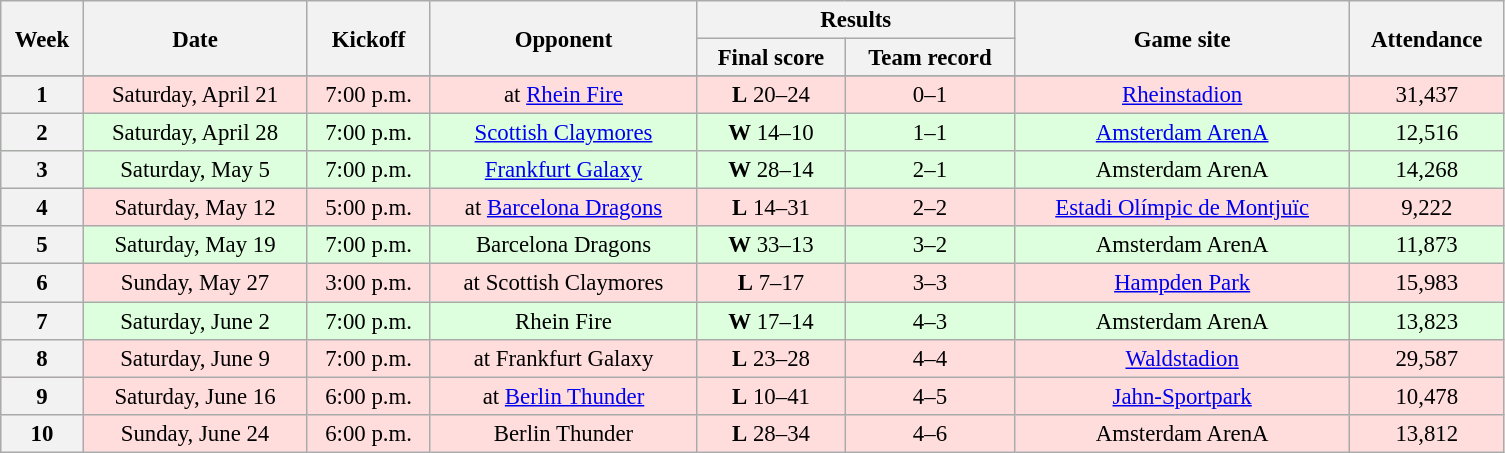<table class="wikitable" style="font-size:95%; text-align:center; width:66em">
<tr>
<th rowspan="2">Week</th>
<th rowspan="2">Date</th>
<th rowspan="2">Kickoff </th>
<th rowspan="2">Opponent</th>
<th colspan="2">Results</th>
<th rowspan="2">Game site</th>
<th rowspan="2">Attendance</th>
</tr>
<tr>
<th>Final score</th>
<th>Team record</th>
</tr>
<tr>
</tr>
<tr bgcolor="#FFDDDD">
<th>1</th>
<td>Saturday, April 21</td>
<td>7:00 p.m.</td>
<td>at <a href='#'>Rhein Fire</a></td>
<td><strong>L</strong>  20–24</td>
<td>0–1</td>
<td><a href='#'>Rheinstadion</a></td>
<td>31,437</td>
</tr>
<tr bgcolor="#DDFFDD">
<th>2</th>
<td>Saturday, April 28</td>
<td>7:00 p.m.</td>
<td><a href='#'>Scottish Claymores</a></td>
<td><strong>W</strong>  14–10</td>
<td>1–1</td>
<td><a href='#'>Amsterdam ArenA</a></td>
<td>12,516</td>
</tr>
<tr bgcolor="#DDFFDD">
<th>3</th>
<td>Saturday, May 5</td>
<td>7:00 p.m.</td>
<td><a href='#'>Frankfurt Galaxy</a></td>
<td><strong>W</strong>  28–14</td>
<td>2–1</td>
<td>Amsterdam ArenA</td>
<td>14,268</td>
</tr>
<tr bgcolor="#FFDDDD">
<th>4</th>
<td>Saturday, May 12</td>
<td>5:00 p.m.</td>
<td>at <a href='#'>Barcelona Dragons</a></td>
<td><strong>L</strong>  14–31</td>
<td>2–2</td>
<td><a href='#'>Estadi Olímpic de Montjuïc</a></td>
<td>9,222</td>
</tr>
<tr bgcolor="#DDFFDD">
<th>5</th>
<td>Saturday, May 19</td>
<td>7:00 p.m.</td>
<td>Barcelona Dragons</td>
<td><strong>W</strong>  33–13</td>
<td>3–2</td>
<td>Amsterdam ArenA</td>
<td>11,873</td>
</tr>
<tr bgcolor="#FFDDDD">
<th>6</th>
<td>Sunday, May 27</td>
<td>3:00 p.m.</td>
<td>at Scottish Claymores</td>
<td><strong>L</strong>  7–17</td>
<td>3–3</td>
<td><a href='#'>Hampden Park</a></td>
<td>15,983</td>
</tr>
<tr bgcolor="#DDFFDD">
<th>7</th>
<td>Saturday, June 2</td>
<td>7:00 p.m.</td>
<td>Rhein Fire</td>
<td><strong>W</strong>  17–14</td>
<td>4–3</td>
<td>Amsterdam ArenA</td>
<td>13,823</td>
</tr>
<tr bgcolor="#FFDDDD">
<th>8</th>
<td>Saturday, June 9</td>
<td>7:00 p.m.</td>
<td>at Frankfurt Galaxy</td>
<td><strong>L</strong>  23–28</td>
<td>4–4</td>
<td><a href='#'>Waldstadion</a></td>
<td>29,587</td>
</tr>
<tr bgcolor="#FFDDDD">
<th>9</th>
<td>Saturday, June 16</td>
<td>6:00 p.m.</td>
<td>at <a href='#'>Berlin Thunder</a></td>
<td><strong>L</strong>  10–41</td>
<td>4–5</td>
<td><a href='#'>Jahn-Sportpark</a></td>
<td>10,478</td>
</tr>
<tr bgcolor="#FFDDDD">
<th>10</th>
<td>Sunday, June 24</td>
<td>6:00 p.m.</td>
<td>Berlin Thunder</td>
<td><strong>L</strong>  28–34</td>
<td>4–6</td>
<td>Amsterdam ArenA</td>
<td>13,812</td>
</tr>
</table>
